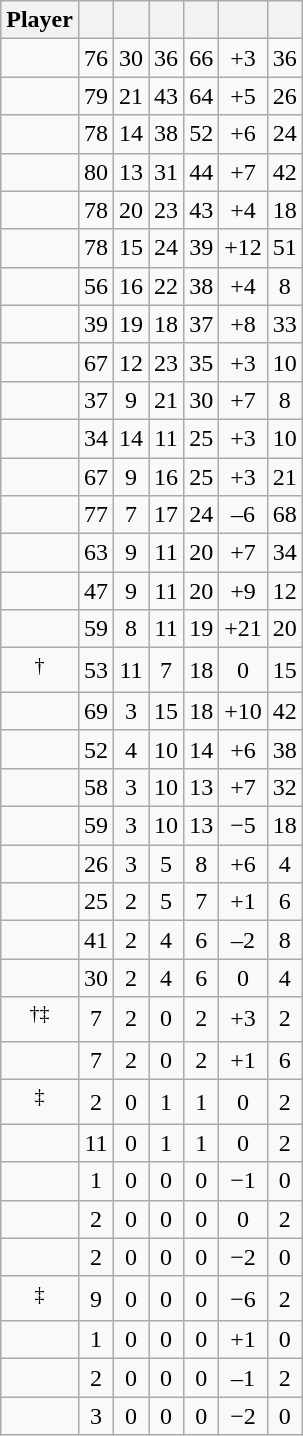<table class="wikitable sortable" style="text-align:center;">
<tr>
<th>Player</th>
<th></th>
<th></th>
<th></th>
<th></th>
<th data-sort-type="number"></th>
<th></th>
</tr>
<tr>
<td></td>
<td>76</td>
<td>30</td>
<td>36</td>
<td>66</td>
<td>+3</td>
<td>36</td>
</tr>
<tr>
<td></td>
<td>79</td>
<td>21</td>
<td>43</td>
<td>64</td>
<td>+5</td>
<td>26</td>
</tr>
<tr>
<td></td>
<td>78</td>
<td>14</td>
<td>38</td>
<td>52</td>
<td>+6</td>
<td>24</td>
</tr>
<tr>
<td></td>
<td>80</td>
<td>13</td>
<td>31</td>
<td>44</td>
<td>+7</td>
<td>42</td>
</tr>
<tr>
<td></td>
<td>78</td>
<td>20</td>
<td>23</td>
<td>43</td>
<td>+4</td>
<td>18</td>
</tr>
<tr>
<td></td>
<td>78</td>
<td>15</td>
<td>24</td>
<td>39</td>
<td>+12</td>
<td>51</td>
</tr>
<tr>
<td></td>
<td>56</td>
<td>16</td>
<td>22</td>
<td>38</td>
<td>+4</td>
<td>8</td>
</tr>
<tr>
<td></td>
<td>39</td>
<td>19</td>
<td>18</td>
<td>37</td>
<td>+8</td>
<td>33</td>
</tr>
<tr>
<td></td>
<td>67</td>
<td>12</td>
<td>23</td>
<td>35</td>
<td>+3</td>
<td>10</td>
</tr>
<tr>
<td></td>
<td>37</td>
<td>9</td>
<td>21</td>
<td>30</td>
<td>+7</td>
<td>8</td>
</tr>
<tr>
<td></td>
<td>34</td>
<td>14</td>
<td>11</td>
<td>25</td>
<td>+3</td>
<td>10</td>
</tr>
<tr>
<td></td>
<td>67</td>
<td>9</td>
<td>16</td>
<td>25</td>
<td>+3</td>
<td>21</td>
</tr>
<tr>
<td></td>
<td>77</td>
<td>7</td>
<td>17</td>
<td>24</td>
<td>–6</td>
<td>68</td>
</tr>
<tr>
<td></td>
<td>63</td>
<td>9</td>
<td>11</td>
<td>20</td>
<td>+7</td>
<td>34</td>
</tr>
<tr>
<td></td>
<td>47</td>
<td>9</td>
<td>11</td>
<td>20</td>
<td>+9</td>
<td>12</td>
</tr>
<tr>
<td></td>
<td>59</td>
<td>8</td>
<td>11</td>
<td>19</td>
<td>+21</td>
<td>20</td>
</tr>
<tr>
<td><sup>†</sup></td>
<td>53</td>
<td>11</td>
<td>7</td>
<td>18</td>
<td>0</td>
<td>15</td>
</tr>
<tr>
<td></td>
<td>69</td>
<td>3</td>
<td>15</td>
<td>18</td>
<td>+10</td>
<td>42</td>
</tr>
<tr>
<td></td>
<td>52</td>
<td>4</td>
<td>10</td>
<td>14</td>
<td>+6</td>
<td>38</td>
</tr>
<tr>
<td></td>
<td>58</td>
<td>3</td>
<td>10</td>
<td>13</td>
<td>+7</td>
<td>32</td>
</tr>
<tr>
<td></td>
<td>59</td>
<td>3</td>
<td>10</td>
<td>13</td>
<td>−5</td>
<td>18</td>
</tr>
<tr>
<td></td>
<td>26</td>
<td>3</td>
<td>5</td>
<td>8</td>
<td>+6</td>
<td>4</td>
</tr>
<tr>
<td></td>
<td>25</td>
<td>2</td>
<td>5</td>
<td>7</td>
<td>+1</td>
<td>6</td>
</tr>
<tr>
<td></td>
<td>41</td>
<td>2</td>
<td>4</td>
<td>6</td>
<td>–2</td>
<td>8</td>
</tr>
<tr>
<td></td>
<td>30</td>
<td>2</td>
<td>4</td>
<td>6</td>
<td>0</td>
<td>4</td>
</tr>
<tr>
<td><sup>†‡</sup></td>
<td>7</td>
<td>2</td>
<td>0</td>
<td>2</td>
<td>+3</td>
<td>2</td>
</tr>
<tr>
<td></td>
<td>7</td>
<td>2</td>
<td>0</td>
<td>2</td>
<td>+1</td>
<td>6</td>
</tr>
<tr>
<td><sup>‡</sup></td>
<td>2</td>
<td>0</td>
<td>1</td>
<td>1</td>
<td>0</td>
<td>2</td>
</tr>
<tr>
<td></td>
<td>11</td>
<td>0</td>
<td>1</td>
<td>1</td>
<td>0</td>
<td>2</td>
</tr>
<tr>
<td></td>
<td>1</td>
<td>0</td>
<td>0</td>
<td>0</td>
<td>−1</td>
<td>0</td>
</tr>
<tr>
<td></td>
<td>2</td>
<td>0</td>
<td>0</td>
<td>0</td>
<td>0</td>
<td>2</td>
</tr>
<tr>
<td></td>
<td>2</td>
<td>0</td>
<td>0</td>
<td>0</td>
<td>−2</td>
<td>0</td>
</tr>
<tr>
<td><sup>‡</sup></td>
<td>9</td>
<td>0</td>
<td>0</td>
<td>0</td>
<td>−6</td>
<td>2</td>
</tr>
<tr>
<td></td>
<td>1</td>
<td>0</td>
<td>0</td>
<td>0</td>
<td>+1</td>
<td>0</td>
</tr>
<tr>
<td></td>
<td>2</td>
<td>0</td>
<td>0</td>
<td>0</td>
<td>–1</td>
<td>2</td>
</tr>
<tr>
<td></td>
<td>3</td>
<td>0</td>
<td>0</td>
<td>0</td>
<td>−2</td>
<td>0</td>
</tr>
</table>
